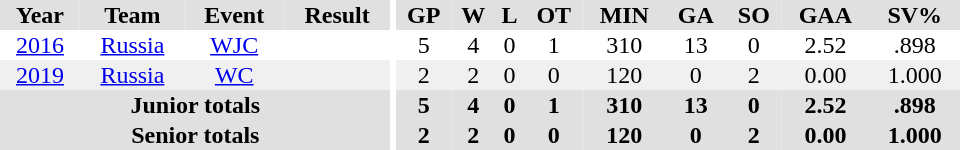<table border="0" cellpadding="1" cellspacing="0" ID="Table3" style="text-align:center; width:40em">
<tr bgcolor="#e0e0e0">
<th>Year</th>
<th>Team</th>
<th>Event</th>
<th>Result</th>
<th rowspan="99" bgcolor="#ffffff"></th>
<th>GP</th>
<th>W</th>
<th>L</th>
<th>OT</th>
<th>MIN</th>
<th>GA</th>
<th>SO</th>
<th>GAA</th>
<th>SV%</th>
</tr>
<tr>
<td><a href='#'>2016</a></td>
<td><a href='#'>Russia</a></td>
<td><a href='#'>WJC</a></td>
<td></td>
<td>5</td>
<td>4</td>
<td>0</td>
<td>1</td>
<td>310</td>
<td>13</td>
<td>0</td>
<td>2.52</td>
<td>.898</td>
</tr>
<tr bgcolor="#f0f0f0">
<td><a href='#'>2019</a></td>
<td><a href='#'>Russia</a></td>
<td><a href='#'>WC</a></td>
<td></td>
<td>2</td>
<td>2</td>
<td>0</td>
<td>0</td>
<td>120</td>
<td>0</td>
<td>2</td>
<td>0.00</td>
<td>1.000</td>
</tr>
<tr bgcolor="#e0e0e0">
<th colspan=4>Junior totals</th>
<th>5</th>
<th>4</th>
<th>0</th>
<th>1</th>
<th>310</th>
<th>13</th>
<th>0</th>
<th>2.52</th>
<th>.898</th>
</tr>
<tr bgcolor="#e0e0e0">
<th colspan=4>Senior totals</th>
<th>2</th>
<th>2</th>
<th>0</th>
<th>0</th>
<th>120</th>
<th>0</th>
<th>2</th>
<th>0.00</th>
<th>1.000</th>
</tr>
</table>
